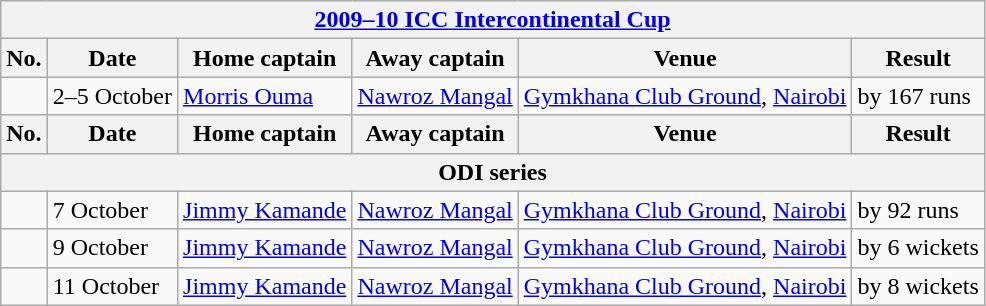<table class="wikitable">
<tr>
<th colspan="6"><a href='#'>2009–10 ICC Intercontinental Cup</a></th>
</tr>
<tr>
<th>No.</th>
<th>Date</th>
<th>Home captain</th>
<th>Away captain</th>
<th>Venue</th>
<th>Result</th>
</tr>
<tr>
<td></td>
<td>2–5 October</td>
<td><a href='#'>Morris Ouma</a></td>
<td><a href='#'>Nawroz Mangal</a></td>
<td><a href='#'>Gymkhana Club Ground</a>, <a href='#'>Nairobi</a></td>
<td> by 167 runs</td>
</tr>
<tr>
<th>No.</th>
<th>Date</th>
<th>Home captain</th>
<th>Away captain</th>
<th>Venue</th>
<th>Result</th>
</tr>
<tr>
<th colspan="6">ODI series</th>
</tr>
<tr>
<td></td>
<td>7 October</td>
<td><a href='#'>Jimmy Kamande</a></td>
<td><a href='#'>Nawroz Mangal</a></td>
<td><a href='#'>Gymkhana Club Ground</a>, <a href='#'>Nairobi</a></td>
<td> by 92 runs</td>
</tr>
<tr>
<td></td>
<td>9 October</td>
<td><a href='#'>Jimmy Kamande</a></td>
<td><a href='#'>Nawroz Mangal</a></td>
<td><a href='#'>Gymkhana Club Ground</a>, <a href='#'>Nairobi</a></td>
<td> by 6 wickets</td>
</tr>
<tr>
<td></td>
<td>11 October</td>
<td><a href='#'>Jimmy Kamande</a></td>
<td><a href='#'>Nawroz Mangal</a></td>
<td><a href='#'>Gymkhana Club Ground</a>, <a href='#'>Nairobi</a></td>
<td> by 8 wickets</td>
</tr>
</table>
